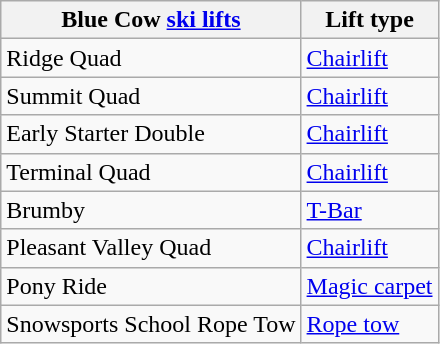<table class="wikitable">
<tr>
<th>Blue Cow <a href='#'>ski lifts</a></th>
<th>Lift type</th>
</tr>
<tr>
<td>Ridge Quad</td>
<td><a href='#'>Chairlift</a></td>
</tr>
<tr>
<td>Summit Quad</td>
<td><a href='#'>Chairlift</a></td>
</tr>
<tr>
<td>Early Starter Double</td>
<td><a href='#'>Chairlift</a></td>
</tr>
<tr>
<td>Terminal Quad</td>
<td><a href='#'>Chairlift</a></td>
</tr>
<tr>
<td>Brumby</td>
<td><a href='#'>T-Bar</a></td>
</tr>
<tr>
<td>Pleasant Valley Quad</td>
<td><a href='#'>Chairlift</a></td>
</tr>
<tr>
<td>Pony Ride</td>
<td><a href='#'>Magic carpet</a></td>
</tr>
<tr>
<td>Snowsports School Rope Tow</td>
<td><a href='#'>Rope tow</a></td>
</tr>
</table>
